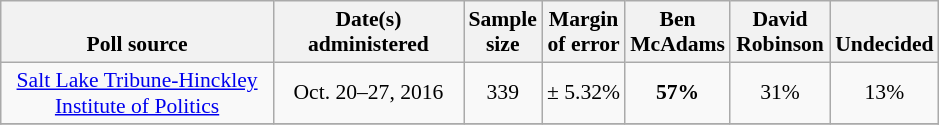<table class="wikitable" style="font-size:90%;text-align:center;">
<tr valign= bottom>
<th style="width:175px;">Poll source</th>
<th style="width:120px;">Date(s)<br>administered</th>
<th>Sample<br>size</th>
<th>Margin<br>of error</th>
<th style="width:60px;">Ben<br>McAdams</th>
<th style="width:60px;">David<br>Robinson</th>
<th>Undecided</th>
</tr>
<tr>
<td align=center><a href='#'>Salt Lake Tribune-Hinckley Institute of Politics</a></td>
<td align=center>Oct. 20–27, 2016</td>
<td align=center>339</td>
<td align=center>± 5.32%</td>
<td><strong>57%</strong></td>
<td align=center>31%</td>
<td align=center>13%</td>
</tr>
<tr>
</tr>
</table>
